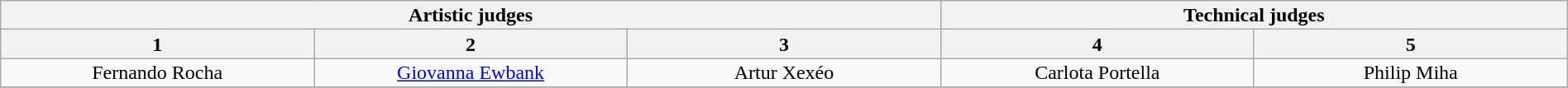<table class="wikitable" style="font-size:100%; line-height:16px; text-align:center" width="100%">
<tr>
<th colspan=3>Artistic judges</th>
<th colspan=2>Technical judges</th>
</tr>
<tr>
<th style="width:20.0%;">1</th>
<th style="width:20.0%;">2</th>
<th style="width:20.0%;">3</th>
<th style="width:20.0%;">4</th>
<th style="width:20.0%;">5</th>
</tr>
<tr>
<td>Fernando Rocha</td>
<td><a href='#'>Giovanna Ewbank</a></td>
<td>Artur Xexéo</td>
<td>Carlota Portella</td>
<td>Philip Miha</td>
</tr>
<tr>
</tr>
</table>
